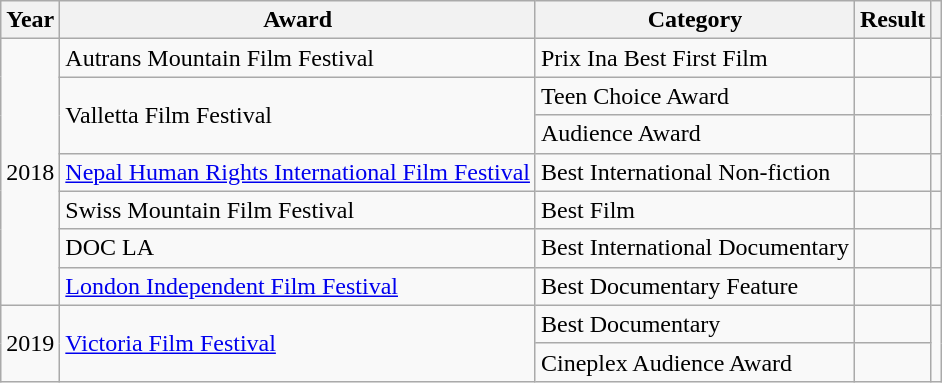<table class="wikitable sortable">
<tr>
<th>Year</th>
<th>Award</th>
<th>Category</th>
<th>Result</th>
<th class="unsortable"></th>
</tr>
<tr>
<td rowspan="7">2018</td>
<td>Autrans Mountain Film Festival</td>
<td>Prix Ina Best First Film</td>
<td></td>
<td style="text-align:center;"></td>
</tr>
<tr>
<td rowspan="2">Valletta Film Festival</td>
<td>Teen Choice Award</td>
<td></td>
<td rowspan="2"></td>
</tr>
<tr>
<td>Audience Award</td>
<td></td>
</tr>
<tr>
<td><a href='#'>Nepal Human Rights International Film Festival</a></td>
<td>Best International Non-fiction</td>
<td></td>
<td></td>
</tr>
<tr>
<td>Swiss Mountain Film Festival</td>
<td>Best Film</td>
<td></td>
<td></td>
</tr>
<tr>
<td>DOC LA</td>
<td>Best International Documentary</td>
<td></td>
<td></td>
</tr>
<tr>
<td><a href='#'>London Independent Film Festival</a></td>
<td>Best Documentary Feature</td>
<td></td>
<td></td>
</tr>
<tr>
<td rowspan="2">2019</td>
<td rowspan="2"><a href='#'>Victoria Film Festival</a></td>
<td>Best Documentary</td>
<td></td>
<td rowspan="2"></td>
</tr>
<tr>
<td>Cineplex Audience Award</td>
<td></td>
</tr>
</table>
